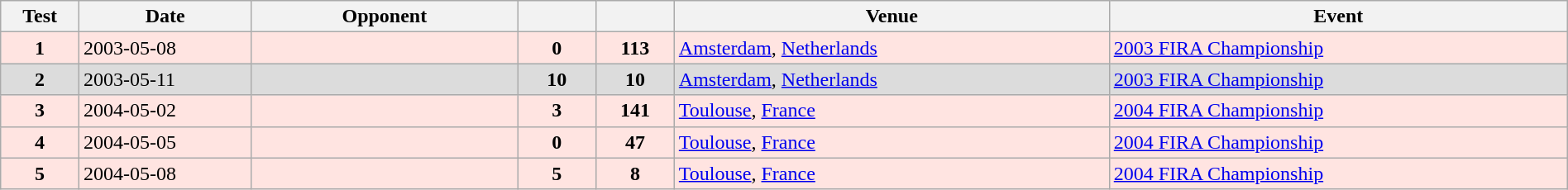<table class="wikitable sortable" style="width:100%">
<tr>
<th style="width:5%">Test</th>
<th style="width:11%">Date</th>
<th style="width:17%">Opponent</th>
<th style="width:5%"></th>
<th style="width:5%"></th>
<th>Venue</th>
<th>Event</th>
</tr>
<tr bgcolor="FFE4E1">
<td align="center"><strong>1</strong></td>
<td>2003-05-08</td>
<td></td>
<td align="center"><strong>0</strong></td>
<td align="center"><strong>113</strong></td>
<td><a href='#'>Amsterdam</a>, <a href='#'>Netherlands</a></td>
<td><a href='#'>2003 FIRA Championship</a></td>
</tr>
<tr bgcolor="DCDCDC">
<td align="center"><strong>2</strong></td>
<td>2003-05-11</td>
<td></td>
<td align="center"><strong>10</strong></td>
<td align="center"><strong>10</strong></td>
<td><a href='#'>Amsterdam</a>, <a href='#'>Netherlands</a></td>
<td><a href='#'>2003 FIRA Championship</a></td>
</tr>
<tr bgcolor="FFE4E1">
<td align="center"><strong>3</strong></td>
<td>2004-05-02</td>
<td></td>
<td align="center"><strong>3</strong></td>
<td align="center"><strong>141</strong></td>
<td><a href='#'>Toulouse</a>, <a href='#'>France</a></td>
<td><a href='#'>2004 FIRA Championship</a></td>
</tr>
<tr bgcolor="FFE4E1">
<td align="center"><strong>4</strong></td>
<td>2004-05-05</td>
<td></td>
<td align="center"><strong>0</strong></td>
<td align="center"><strong>47</strong></td>
<td><a href='#'>Toulouse</a>, <a href='#'>France</a></td>
<td><a href='#'>2004 FIRA Championship</a></td>
</tr>
<tr bgcolor="FFE4E1">
<td align="center"><strong>5</strong></td>
<td>2004-05-08</td>
<td></td>
<td align="center"><strong>5</strong></td>
<td align="center"><strong>8</strong></td>
<td><a href='#'>Toulouse</a>, <a href='#'>France</a></td>
<td><a href='#'>2004 FIRA Championship</a></td>
</tr>
</table>
